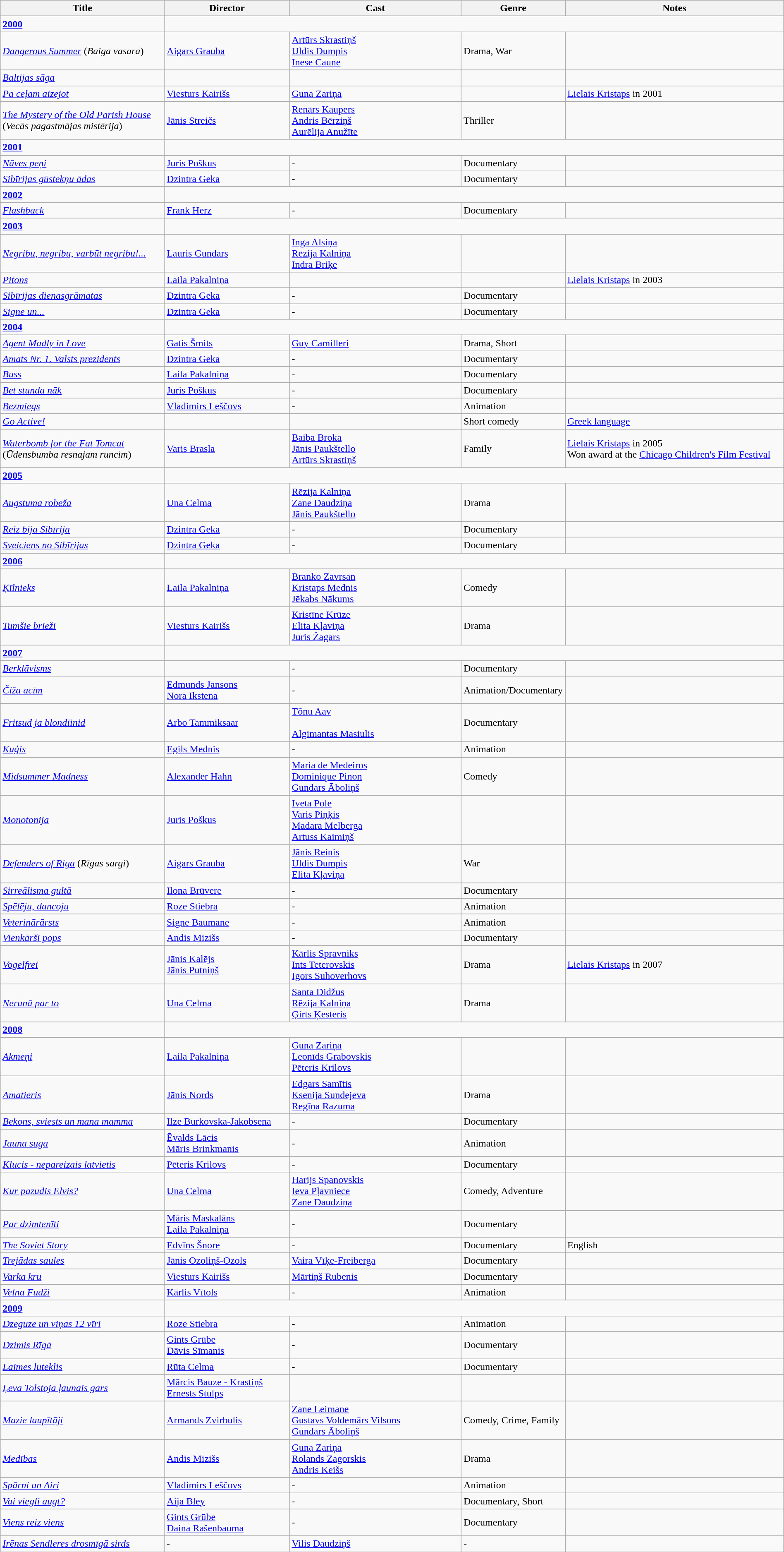<table class="wikitable" style="width:100%;">
<tr>
<th style="width:21%;">Title</th>
<th style="width:16%;">Director</th>
<th style="width:22%;">Cast</th>
<th style="width:13%;">Genre</th>
<th style="width:28%;">Notes</th>
</tr>
<tr>
<td><strong><a href='#'>2000</a></strong></td>
</tr>
<tr>
<td><em><a href='#'>Dangerous Summer</a></em> (<em>Baiga vasara</em>)</td>
<td><a href='#'>Aigars Grauba</a></td>
<td><a href='#'>Artūrs Skrastiņš</a><br><a href='#'>Uldis Dumpis</a><br><a href='#'>Inese Caune</a></td>
<td>Drama, War</td>
<td></td>
</tr>
<tr>
<td><em><a href='#'>Baltijas sāga</a></em></td>
<td></td>
<td></td>
<td></td>
<td></td>
</tr>
<tr>
<td><em><a href='#'>Pa ceļam aizejot</a></em></td>
<td><a href='#'>Viesturs Kairišs</a></td>
<td><a href='#'>Guna Zariņa</a></td>
<td></td>
<td><a href='#'>Lielais Kristaps</a> in 2001</td>
</tr>
<tr>
<td><em><a href='#'>The Mystery of the Old Parish House</a></em> (<em>Vecās pagastmājas mistērija</em>)</td>
<td><a href='#'>Jānis Streičs</a></td>
<td><a href='#'>Renārs Kaupers</a><br><a href='#'>Andris Bērziņš</a><br><a href='#'>Aurēlija Anužīte</a></td>
<td>Thriller</td>
<td></td>
</tr>
<tr>
<td><strong><a href='#'>2001</a></strong></td>
</tr>
<tr>
<td><em><a href='#'>Nāves peņi</a></em></td>
<td><a href='#'>Juris Poškus</a></td>
<td>-</td>
<td>Documentary</td>
<td></td>
</tr>
<tr>
<td><em><a href='#'>Sibīrijas gūstekņu ādas</a></em></td>
<td><a href='#'>Dzintra Geka</a></td>
<td>-</td>
<td>Documentary</td>
<td></td>
</tr>
<tr>
<td><strong><a href='#'>2002</a></strong></td>
</tr>
<tr>
<td><em><a href='#'>Flashback</a></em></td>
<td><a href='#'>Frank Herz</a></td>
<td>-</td>
<td>Documentary</td>
<td></td>
</tr>
<tr>
<td><strong><a href='#'>2003</a></strong></td>
</tr>
<tr>
<td><em><a href='#'>Negribu, negribu, varbūt negribu!...</a></em></td>
<td><a href='#'>Lauris Gundars</a></td>
<td><a href='#'>Inga Alsiņa</a><br><a href='#'>Rēzija Kalniņa</a><br><a href='#'>Indra Briķe</a></td>
<td></td>
<td></td>
</tr>
<tr>
<td><em><a href='#'>Pitons</a></em></td>
<td><a href='#'>Laila Pakalniņa</a></td>
<td></td>
<td></td>
<td><a href='#'>Lielais Kristaps</a> in 2003</td>
</tr>
<tr>
<td><em><a href='#'>Sibīrijas dienasgrāmatas</a></em></td>
<td><a href='#'>Dzintra Geka</a></td>
<td>-</td>
<td>Documentary</td>
<td></td>
</tr>
<tr>
<td><em><a href='#'>Signe un...</a></em></td>
<td><a href='#'>Dzintra Geka</a></td>
<td>-</td>
<td>Documentary</td>
<td></td>
</tr>
<tr>
<td><strong><a href='#'>2004</a></strong></td>
</tr>
<tr>
<td><em><a href='#'>Agent Madly in Love</a></em></td>
<td><a href='#'>Gatis Šmits</a></td>
<td><a href='#'>Guy Camilleri</a></td>
<td>Drama, Short</td>
<td></td>
</tr>
<tr>
<td><em><a href='#'>Amats Nr. 1. Valsts prezidents</a></em></td>
<td><a href='#'>Dzintra Geka</a></td>
<td>-</td>
<td>Documentary</td>
<td></td>
</tr>
<tr>
<td><em><a href='#'>Buss</a></em></td>
<td><a href='#'>Laila Pakalniņa</a></td>
<td>-</td>
<td>Documentary</td>
<td></td>
</tr>
<tr>
<td><em><a href='#'>Bet stunda nāk</a></em></td>
<td><a href='#'>Juris Poškus</a></td>
<td>-</td>
<td>Documentary</td>
<td></td>
</tr>
<tr>
<td><em><a href='#'>Bezmiegs</a></em></td>
<td><a href='#'>Vladimirs Leščovs</a></td>
<td>-</td>
<td>Animation</td>
<td></td>
</tr>
<tr>
<td><em><a href='#'>Go Active!</a></em></td>
<td></td>
<td></td>
<td>Short comedy</td>
<td><a href='#'>Greek language</a></td>
</tr>
<tr>
<td><em><a href='#'>Waterbomb for the Fat Tomcat</a></em> (<em>Ūdensbumba resnajam runcim</em>)</td>
<td><a href='#'>Varis Brasla</a></td>
<td><a href='#'>Baiba Broka</a><br><a href='#'>Jānis Paukštello</a><br><a href='#'>Artūrs Skrastiņš</a></td>
<td>Family</td>
<td><a href='#'>Lielais Kristaps</a> in 2005<br>Won award at the <a href='#'>Chicago Children's Film Festival</a></td>
</tr>
<tr>
<td><strong><a href='#'>2005</a></strong></td>
</tr>
<tr>
<td><em><a href='#'>Augstuma robeža</a></em></td>
<td><a href='#'>Una Celma</a></td>
<td><a href='#'>Rēzija Kalniņa</a><br><a href='#'>Zane Daudziņa</a><br><a href='#'>Jānis Paukštello</a></td>
<td>Drama</td>
<td></td>
</tr>
<tr>
<td><em><a href='#'>Reiz bija Sibīrija</a></em></td>
<td><a href='#'>Dzintra Geka</a></td>
<td>-</td>
<td>Documentary</td>
<td></td>
</tr>
<tr>
<td><em><a href='#'>Sveiciens no Sibīrijas</a></em></td>
<td><a href='#'>Dzintra Geka</a></td>
<td>-</td>
<td>Documentary</td>
<td></td>
</tr>
<tr>
<td><strong><a href='#'>2006</a></strong></td>
</tr>
<tr>
<td><em><a href='#'>Ķīlnieks</a></em></td>
<td><a href='#'>Laila Pakalniņa</a></td>
<td><a href='#'>Branko Zavrsan</a><br><a href='#'>Kristaps Mednis</a><br><a href='#'>Jēkabs Nākums</a></td>
<td>Comedy</td>
<td></td>
</tr>
<tr>
<td><em><a href='#'>Tumšie brieži</a></em></td>
<td><a href='#'>Viesturs Kairišs</a></td>
<td><a href='#'>Kristīne Krūze</a><br><a href='#'>Elita Kļaviņa</a><br><a href='#'>Juris Žagars</a></td>
<td>Drama</td>
<td></td>
</tr>
<tr>
<td><strong><a href='#'>2007</a></strong></td>
</tr>
<tr>
<td><em><a href='#'>Berklāvisms</a></em></td>
<td></td>
<td>-</td>
<td>Documentary</td>
<td></td>
</tr>
<tr>
<td><em><a href='#'>Čiža acīm</a></em></td>
<td><a href='#'>Edmunds Jansons</a><br><a href='#'>Nora Ikstena</a></td>
<td>-</td>
<td>Animation/Documentary</td>
<td></td>
</tr>
<tr>
<td><em><a href='#'>Fritsud ja blondiinid</a></em></td>
<td><a href='#'>Arbo Tammiksaar</a></td>
<td><a href='#'>Tõnu Aav</a><br><br><a href='#'>Algimantas Masiulis</a></td>
<td>Documentary</td>
<td></td>
</tr>
<tr>
<td><em><a href='#'>Kuģis</a></em></td>
<td><a href='#'>Egils Mednis</a></td>
<td>-</td>
<td>Animation</td>
<td></td>
</tr>
<tr>
<td><em><a href='#'>Midsummer Madness</a></em></td>
<td><a href='#'>Alexander Hahn</a></td>
<td><a href='#'>Maria de Medeiros</a><br><a href='#'>Dominique Pinon</a><br><a href='#'>Gundars Āboliņš</a></td>
<td>Comedy</td>
<td></td>
</tr>
<tr>
<td><em><a href='#'>Monotonija</a></em></td>
<td><a href='#'>Juris Poškus</a></td>
<td><a href='#'>Iveta Pole</a><br><a href='#'>Varis Piņķis</a><br><a href='#'>Madara Melberga</a><br><a href='#'>Artuss Kaimiņš</a></td>
<td></td>
<td></td>
</tr>
<tr>
<td><em><a href='#'>Defenders of Riga</a></em> (<em>Rīgas sargi</em>)</td>
<td><a href='#'>Aigars Grauba</a></td>
<td><a href='#'>Jānis Reinis</a><br><a href='#'>Uldis Dumpis</a><br><a href='#'>Elita Kļaviņa</a></td>
<td>War</td>
<td></td>
</tr>
<tr>
<td><em><a href='#'>Sirreālisma gultā</a></em></td>
<td><a href='#'>Ilona Brūvere</a></td>
<td>-</td>
<td>Documentary</td>
<td></td>
</tr>
<tr>
<td><em><a href='#'>Spēlēju, dancoju</a></em></td>
<td><a href='#'>Roze Stiebra</a></td>
<td>-</td>
<td>Animation</td>
<td></td>
</tr>
<tr>
<td><em><a href='#'>Veterinārārsts</a></em></td>
<td><a href='#'>Signe Baumane</a></td>
<td>-</td>
<td>Animation</td>
<td></td>
</tr>
<tr>
<td><em><a href='#'>Vienkārši pops</a></em></td>
<td><a href='#'>Andis Mizišs</a></td>
<td>-</td>
<td>Documentary</td>
<td></td>
</tr>
<tr>
<td><em><a href='#'>Vogelfrei</a></em></td>
<td><a href='#'>Jānis Kalējs</a><br><a href='#'>Jānis Putniņš</a></td>
<td><a href='#'>Kārlis Spravniks</a><br><a href='#'>Ints Teterovskis</a><br><a href='#'>Igors Suhoverhovs</a></td>
<td>Drama</td>
<td><a href='#'>Lielais Kristaps</a> in 2007</td>
</tr>
<tr>
<td><em><a href='#'>Nerunā par to</a></em></td>
<td><a href='#'>Una Celma</a></td>
<td><a href='#'>Santa Didžus</a><br><a href='#'>Rēzija Kalniņa</a><br><a href='#'>Ģirts Ķesteris</a></td>
<td>Drama</td>
<td></td>
</tr>
<tr>
<td><strong><a href='#'>2008</a></strong></td>
</tr>
<tr>
<td><em><a href='#'>Akmeņi</a></em></td>
<td><a href='#'>Laila Pakalniņa</a></td>
<td><a href='#'>Guna Zariņa</a><br><a href='#'>Leonīds Grabovskis</a><br><a href='#'>Pēteris Krilovs</a></td>
<td></td>
<td></td>
</tr>
<tr>
<td><em><a href='#'>Amatieris</a></em></td>
<td><a href='#'>Jānis Nords</a></td>
<td><a href='#'>Edgars Samītis</a><br><a href='#'>Ksenija Sundejeva</a><br><a href='#'>Regīna Razuma</a></td>
<td>Drama</td>
<td></td>
</tr>
<tr>
<td><em><a href='#'>Bekons, sviests un mana mamma</a></em></td>
<td><a href='#'>Ilze Burkovska-Jakobsena</a></td>
<td>-</td>
<td>Documentary</td>
<td></td>
</tr>
<tr>
<td><em><a href='#'>Jauna suga</a></em></td>
<td><a href='#'>Ēvalds Lācis</a><br><a href='#'>Māris Brinkmanis</a></td>
<td>-</td>
<td>Animation</td>
<td></td>
</tr>
<tr>
<td><em><a href='#'>Klucis - nepareizais latvietis</a></em></td>
<td><a href='#'>Pēteris Krilovs</a></td>
<td>-</td>
<td>Documentary</td>
<td></td>
</tr>
<tr>
<td><em><a href='#'>Kur pazudis Elvis?</a></em></td>
<td><a href='#'>Una Celma</a></td>
<td><a href='#'>Harijs Spanovskis</a><br><a href='#'>Ieva Pļavniece</a><br><a href='#'>Zane Daudziņa</a></td>
<td>Comedy, Adventure</td>
<td></td>
</tr>
<tr>
<td><em><a href='#'>Par dzimtenīti</a></em></td>
<td><a href='#'>Māris Maskalāns</a><br><a href='#'>Laila Pakalniņa</a></td>
<td>-</td>
<td>Documentary</td>
<td></td>
</tr>
<tr>
<td><em><a href='#'>The Soviet Story</a></em></td>
<td><a href='#'>Edvīns Šnore</a></td>
<td>-</td>
<td>Documentary</td>
<td>English</td>
</tr>
<tr>
<td><em><a href='#'>Trejādas saules</a></em></td>
<td><a href='#'>Jānis Ozoliņš-Ozols</a></td>
<td><a href='#'>Vaira Vīķe-Freiberga</a></td>
<td>Documentary</td>
<td></td>
</tr>
<tr>
<td><em><a href='#'>Varka kru</a></em></td>
<td><a href='#'>Viesturs Kairišs</a></td>
<td><a href='#'>Mārtiņš Rubenis</a></td>
<td>Documentary</td>
</tr>
<tr>
<td><em><a href='#'>Velna Fudži</a></em></td>
<td><a href='#'>Kārlis Vītols</a></td>
<td>-</td>
<td>Animation</td>
<td></td>
</tr>
<tr>
<td><strong><a href='#'>2009</a></strong></td>
</tr>
<tr>
<td><em><a href='#'>Dzeguze un viņas 12 vīri</a></em></td>
<td><a href='#'>Roze Stiebra</a></td>
<td>-</td>
<td>Animation</td>
<td></td>
</tr>
<tr>
<td><em><a href='#'>Dzimis Rīgā</a></em></td>
<td><a href='#'>Gints Grūbe</a><br><a href='#'>Dāvis Sīmanis</a></td>
<td>-</td>
<td>Documentary</td>
<td></td>
</tr>
<tr>
<td><em><a href='#'>Laimes luteklis</a></em></td>
<td><a href='#'>Rūta Celma</a></td>
<td>-</td>
<td>Documentary</td>
<td></td>
</tr>
<tr>
<td><em><a href='#'>Ļeva Tolstoja ļaunais gars</a></em></td>
<td><a href='#'>Mārcis Bauze - Krastiņš</a><br><a href='#'>Ernests Stulps</a></td>
<td></td>
<td></td>
<td></td>
</tr>
<tr>
<td><em><a href='#'>Mazie laupītāji</a></em></td>
<td><a href='#'>Armands Zvirbulis</a></td>
<td><a href='#'>Zane Leimane</a><br><a href='#'>Gustavs Voldemārs Vilsons</a><br><a href='#'>Gundars Āboliņš</a></td>
<td>Comedy, Crime, Family</td>
<td></td>
</tr>
<tr>
<td><em><a href='#'>Medības</a></em></td>
<td><a href='#'>Andis Mizišs</a></td>
<td><a href='#'>Guna Zariņa</a><br><a href='#'>Rolands Zagorskis</a><br><a href='#'>Andris Keišs</a></td>
<td>Drama</td>
<td></td>
</tr>
<tr>
<td><em><a href='#'>Spārni un Airi</a></em></td>
<td><a href='#'>Vladimirs Leščovs</a></td>
<td>-</td>
<td>Animation</td>
<td></td>
</tr>
<tr>
<td><em><a href='#'>Vai viegli augt?</a></em></td>
<td><a href='#'>Aija Bley</a></td>
<td>-</td>
<td>Documentary, Short</td>
<td></td>
</tr>
<tr>
<td><em><a href='#'>Viens reiz viens</a></em></td>
<td><a href='#'>Gints Grūbe</a><br><a href='#'>Daina Rašenbauma</a></td>
<td>-</td>
<td>Documentary</td>
<td></td>
</tr>
<tr>
<td><em><a href='#'>Irēnas Sendleres drosmīgā sirds</a></em></td>
<td>-</td>
<td><a href='#'>Vilis Daudziņš</a><br></td>
<td>-</td>
<td></td>
</tr>
</table>
